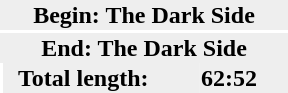<table style="border-collapse:collapse">
<tr>
<td colspan=3></td>
</tr>
<tr>
<th colspan=3 style="background:#eee"><strong>Begin: The Dark Side</strong></th>
</tr>
<tr>
<td colspan=3></td>
</tr>
<tr>
<th colspan=3 style="background:#eee"><strong>End: The Dark Side</strong></th>
</tr>
<tr style="font-weight:bold;">
<td></td>
<td style="padding-left:10px; background:#eee; width:7.5em;">Total length:</td>
<td style="background:#eee; padding-right:10px; width:3em;">62:52</td>
</tr>
</table>
